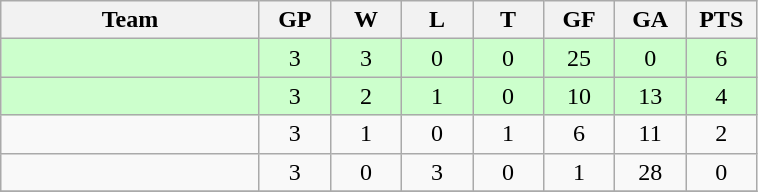<table class="wikitable" style="text-align:center;">
<tr>
<th width=165>Team</th>
<th width=40>GP</th>
<th width=40>W</th>
<th width=40>L</th>
<th width=40>T</th>
<th width=40>GF</th>
<th width=40>GA</th>
<th width=40>PTS</th>
</tr>
<tr style="background:#ccffcc">
<td style="text-align:left;"></td>
<td>3</td>
<td>3</td>
<td>0</td>
<td>0</td>
<td>25</td>
<td>0</td>
<td>6</td>
</tr>
<tr style="background:#ccffcc">
<td style="text-align:left;"></td>
<td>3</td>
<td>2</td>
<td>1</td>
<td>0</td>
<td>10</td>
<td>13</td>
<td>4</td>
</tr>
<tr>
<td style="text-align:left;"></td>
<td>3</td>
<td>1</td>
<td>0</td>
<td>1</td>
<td>6</td>
<td>11</td>
<td>2</td>
</tr>
<tr>
<td style="text-align:left;"></td>
<td>3</td>
<td>0</td>
<td>3</td>
<td>0</td>
<td>1</td>
<td>28</td>
<td>0</td>
</tr>
<tr>
</tr>
</table>
